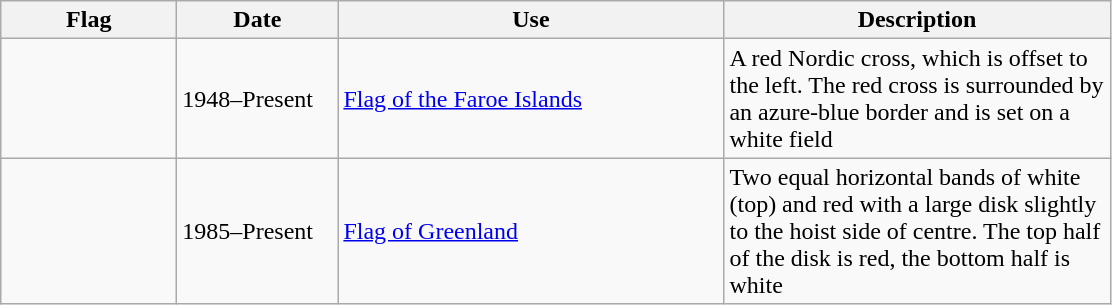<table class="wikitable">
<tr>
<th style="width:110px;">Flag</th>
<th style="width:100px;">Date</th>
<th style="width:250px;">Use</th>
<th style="width:250px;">Description</th>
</tr>
<tr>
<td></td>
<td>1948–Present</td>
<td><a href='#'>Flag of the Faroe Islands</a></td>
<td>A red Nordic cross, which is offset to the left. The red cross is surrounded by an azure-blue border and is set on a white field</td>
</tr>
<tr>
<td></td>
<td>1985–Present</td>
<td><a href='#'>Flag of Greenland</a></td>
<td>Two equal horizontal bands of white (top) and red with a large disk slightly to the hoist side of centre. The top half of the disk is red, the bottom half is white</td>
</tr>
</table>
